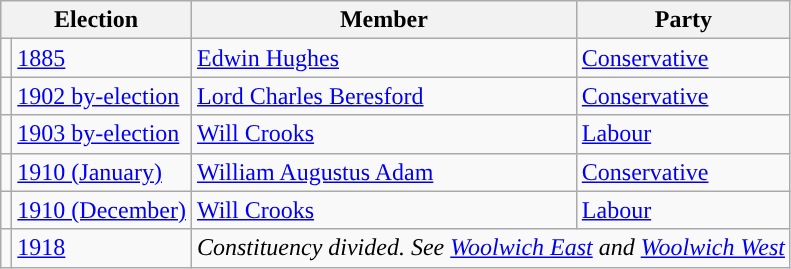<table class="wikitable">
<tr>
<th colspan="2">Election</th>
<th>Member</th>
<th>Party</th>
</tr>
<tr>
<td style="color:inherit;background-color: "></td>
<td><a href='#'>1885</a></td>
<td><a href='#'>Edwin Hughes</a></td>
<td><a href='#'>Conservative</a></td>
</tr>
<tr>
<td style="color:inherit;background-color: "></td>
<td><a href='#'>1902 by-election</a></td>
<td><a href='#'>Lord Charles Beresford</a></td>
<td><a href='#'>Conservative</a></td>
</tr>
<tr>
<td style="color:inherit;background-color: "></td>
<td><a href='#'>1903 by-election</a></td>
<td><a href='#'>Will Crooks</a></td>
<td><a href='#'>Labour</a></td>
</tr>
<tr>
<td style="color:inherit;background-color: "></td>
<td><a href='#'>1910 (January)</a></td>
<td><a href='#'>William Augustus Adam</a></td>
<td><a href='#'>Conservative</a></td>
</tr>
<tr>
<td style="color:inherit;background-color: "></td>
<td><a href='#'>1910 (December)</a></td>
<td><a href='#'>Will Crooks</a></td>
<td><a href='#'>Labour</a></td>
</tr>
<tr>
<td></td>
<td><a href='#'>1918</a></td>
<td colspan="2"><em>Constituency divided. See <a href='#'>Woolwich East</a> and <a href='#'>Woolwich West</a></em></td>
</tr>
</table>
